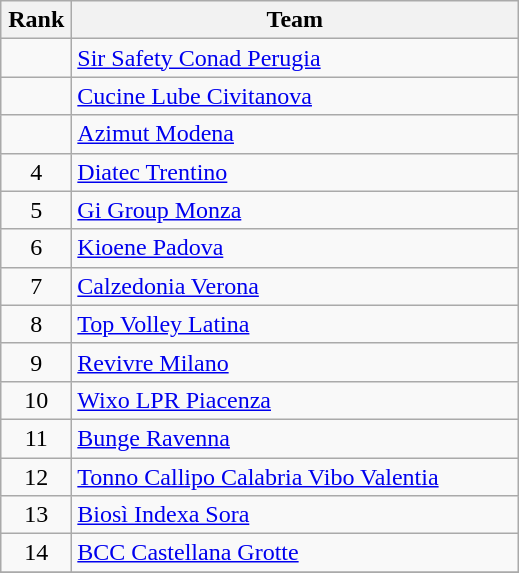<table class="wikitable" style="text-align: center;">
<tr>
<th width=40>Rank</th>
<th width=290>Team</th>
</tr>
<tr>
<td></td>
<td align=left><a href='#'>Sir Safety Conad Perugia</a></td>
</tr>
<tr>
<td></td>
<td align=left><a href='#'>Cucine Lube Civitanova</a></td>
</tr>
<tr>
<td></td>
<td align=left><a href='#'>Azimut Modena</a></td>
</tr>
<tr>
<td>4</td>
<td align=left><a href='#'>Diatec Trentino</a></td>
</tr>
<tr>
<td>5</td>
<td align=left><a href='#'>Gi Group Monza</a></td>
</tr>
<tr>
<td>6</td>
<td align=left><a href='#'>Kioene Padova</a></td>
</tr>
<tr>
<td>7</td>
<td align=left><a href='#'>Calzedonia Verona</a></td>
</tr>
<tr>
<td>8</td>
<td align=left><a href='#'>Top Volley Latina</a></td>
</tr>
<tr>
<td>9</td>
<td align=left><a href='#'>Revivre Milano</a></td>
</tr>
<tr>
<td>10</td>
<td align=left><a href='#'>Wixo LPR Piacenza</a></td>
</tr>
<tr>
<td>11</td>
<td align=left><a href='#'>Bunge Ravenna</a></td>
</tr>
<tr>
<td>12</td>
<td align=left><a href='#'>Tonno Callipo Calabria Vibo Valentia</a></td>
</tr>
<tr>
<td>13</td>
<td align=left><a href='#'>Biosì Indexa Sora</a></td>
</tr>
<tr>
<td>14</td>
<td align=left><a href='#'>BCC Castellana Grotte</a></td>
</tr>
<tr>
</tr>
</table>
